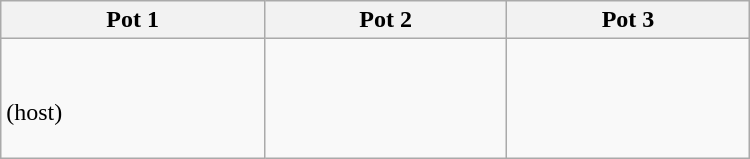<table class="wikitable" width=500>
<tr>
<th width=5%>Pot 1</th>
<th width=5%>Pot 2</th>
<th width=5%>Pot 3</th>
</tr>
<tr>
<td valign="top"><br><br> (host)<br></td>
<td valign="top"><br><br><br></td>
<td valign="top"><br><br><br><br></td>
</tr>
</table>
